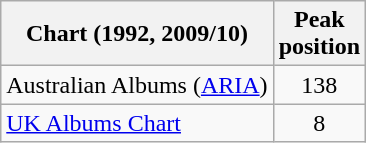<table class="wikitable">
<tr>
<th align="center">Chart (1992, 2009/10)</th>
<th align="center">Peak<br>position</th>
</tr>
<tr>
<td align="left">Australian Albums (<a href='#'>ARIA</a>)</td>
<td align="center">138</td>
</tr>
<tr>
<td align="left"><a href='#'>UK Albums Chart</a></td>
<td align="center">8</td>
</tr>
</table>
